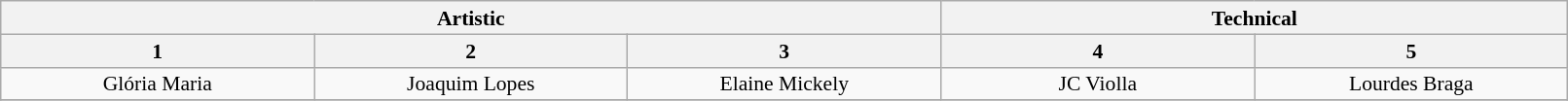<table class="wikitable" style="font-size:90%; line-height:16px; text-align:center" width="85%">
<tr>
<th colspan=3>Artistic</th>
<th colspan=2>Technical</th>
</tr>
<tr>
<th>1</th>
<th>2</th>
<th>3</th>
<th>4</th>
<th>5</th>
</tr>
<tr>
<td width=150>Glória Maria</td>
<td width=150>Joaquim Lopes</td>
<td width=150>Elaine Mickely</td>
<td width=150>JC Violla</td>
<td width=150>Lourdes Braga</td>
</tr>
<tr>
</tr>
</table>
